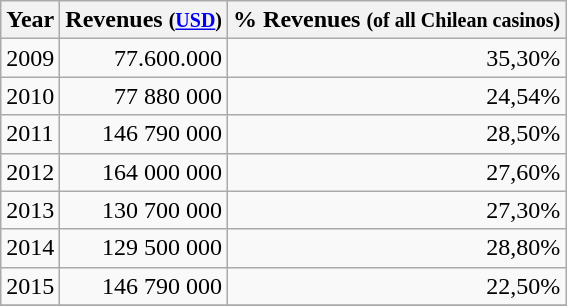<table class="wikitable">
<tr>
<th>Year</th>
<th>Revenues <small>(<a href='#'>USD</a>)</small></th>
<th>% Revenues <small>(of all Chilean casinos)</small></th>
</tr>
<tr>
<td>2009</td>
<td align=right>77.600.000</td>
<td align=right>35,30%</td>
</tr>
<tr>
<td>2010</td>
<td align=right> 77 880 000</td>
<td align=right> 24,54%</td>
</tr>
<tr>
<td>2011</td>
<td align=right> 146 790 000</td>
<td align=right> 28,50%</td>
</tr>
<tr>
<td>2012</td>
<td align=right> 164 000 000</td>
<td align=right> 27,60%</td>
</tr>
<tr>
<td>2013</td>
<td align=right> 130 700 000</td>
<td align=right> 27,30%</td>
</tr>
<tr>
<td>2014</td>
<td align=right> 129 500 000</td>
<td align=right> 28,80%</td>
</tr>
<tr>
<td>2015</td>
<td align=right> 146 790 000</td>
<td align=right> 22,50%</td>
</tr>
<tr>
</tr>
</table>
